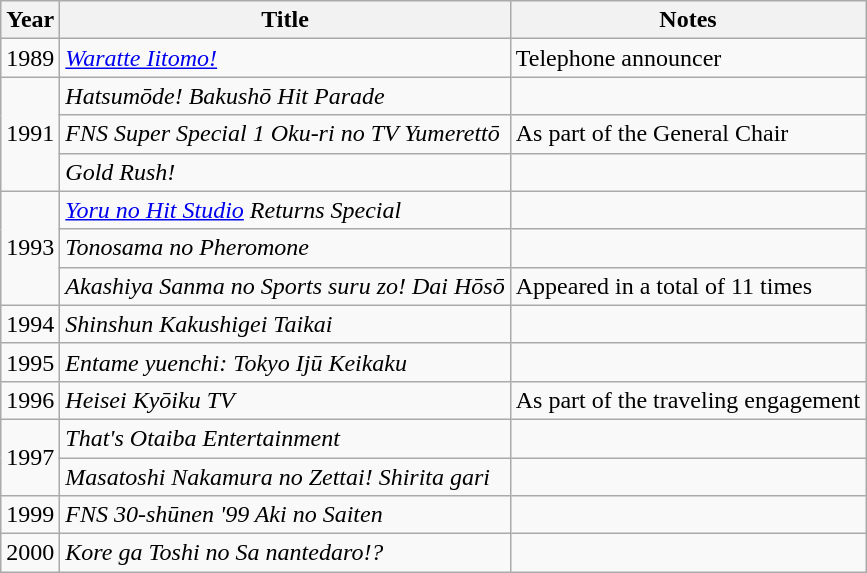<table class="wikitable">
<tr>
<th>Year</th>
<th>Title</th>
<th>Notes</th>
</tr>
<tr>
<td>1989</td>
<td><em><a href='#'>Waratte Iitomo!</a></em></td>
<td>Telephone announcer</td>
</tr>
<tr>
<td rowspan="3">1991</td>
<td><em>Hatsumōde! Bakushō Hit Parade</em></td>
<td></td>
</tr>
<tr>
<td><em>FNS Super Special 1 Oku-ri no TV Yumerettō</em></td>
<td>As part of the General Chair</td>
</tr>
<tr>
<td><em>Gold Rush!</em></td>
<td></td>
</tr>
<tr>
<td rowspan="3">1993</td>
<td><em><a href='#'>Yoru no Hit Studio</a> Returns Special</em></td>
<td></td>
</tr>
<tr>
<td><em>Tonosama no Pheromone</em></td>
<td></td>
</tr>
<tr>
<td><em>Akashiya Sanma no Sports suru zo! Dai Hōsō</em></td>
<td>Appeared in a total of 11 times</td>
</tr>
<tr>
<td>1994</td>
<td><em>Shinshun Kakushigei Taikai</em></td>
<td></td>
</tr>
<tr>
<td>1995</td>
<td><em>Entame yuenchi: Tokyo Ijū Keikaku</em></td>
<td></td>
</tr>
<tr>
<td>1996</td>
<td><em>Heisei Kyōiku TV</em></td>
<td>As part of the traveling engagement</td>
</tr>
<tr>
<td rowspan="2">1997</td>
<td><em>That's Otaiba Entertainment</em></td>
<td></td>
</tr>
<tr>
<td><em>Masatoshi Nakamura no Zettai! Shirita gari</em></td>
<td></td>
</tr>
<tr>
<td>1999</td>
<td><em>FNS 30-shūnen '99 Aki no Saiten</em></td>
<td></td>
</tr>
<tr>
<td>2000</td>
<td><em>Kore ga Toshi no Sa nantedaro!?</em></td>
<td></td>
</tr>
</table>
